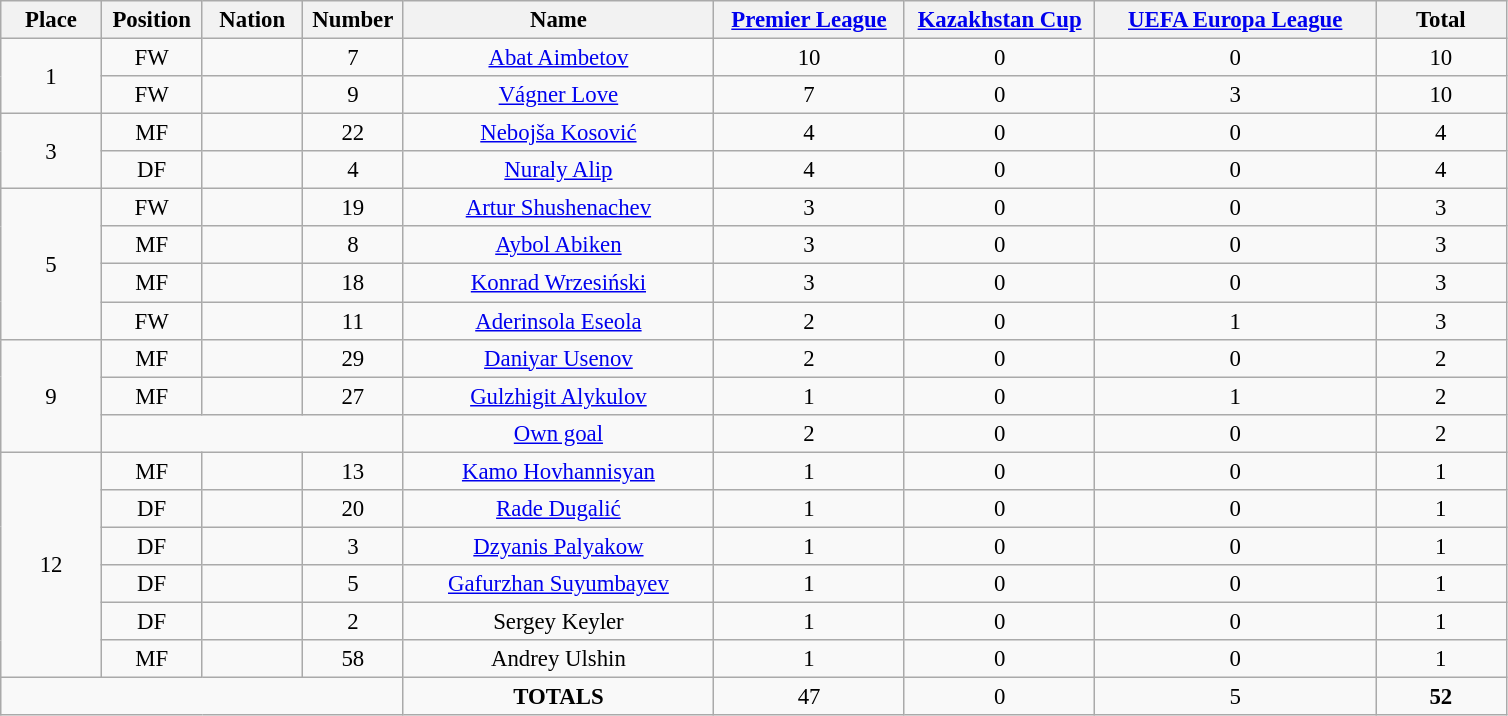<table class="wikitable" style="font-size: 95%; text-align: center;">
<tr>
<th width=60>Place</th>
<th width=60>Position</th>
<th width=60>Nation</th>
<th width=60>Number</th>
<th width=200>Name</th>
<th width=120><a href='#'>Premier League</a></th>
<th width=120><a href='#'>Kazakhstan Cup</a></th>
<th width=180><a href='#'>UEFA Europa League</a></th>
<th width=80>Total</th>
</tr>
<tr>
<td rowspan="2">1</td>
<td>FW</td>
<td></td>
<td>7</td>
<td><a href='#'>Abat Aimbetov</a></td>
<td>10</td>
<td>0</td>
<td>0</td>
<td>10</td>
</tr>
<tr>
<td>FW</td>
<td></td>
<td>9</td>
<td><a href='#'>Vágner Love</a></td>
<td>7</td>
<td>0</td>
<td>3</td>
<td>10</td>
</tr>
<tr>
<td rowspan="2">3</td>
<td>MF</td>
<td></td>
<td>22</td>
<td><a href='#'>Nebojša Kosović</a></td>
<td>4</td>
<td>0</td>
<td>0</td>
<td>4</td>
</tr>
<tr>
<td>DF</td>
<td></td>
<td>4</td>
<td><a href='#'>Nuraly Alip</a></td>
<td>4</td>
<td>0</td>
<td>0</td>
<td>4</td>
</tr>
<tr>
<td rowspan="4">5</td>
<td>FW</td>
<td></td>
<td>19</td>
<td><a href='#'>Artur Shushenachev</a></td>
<td>3</td>
<td>0</td>
<td>0</td>
<td>3</td>
</tr>
<tr>
<td>MF</td>
<td></td>
<td>8</td>
<td><a href='#'>Aybol Abiken</a></td>
<td>3</td>
<td>0</td>
<td>0</td>
<td>3</td>
</tr>
<tr>
<td>MF</td>
<td></td>
<td>18</td>
<td><a href='#'>Konrad Wrzesiński</a></td>
<td>3</td>
<td>0</td>
<td>0</td>
<td>3</td>
</tr>
<tr>
<td>FW</td>
<td></td>
<td>11</td>
<td><a href='#'>Aderinsola Eseola</a></td>
<td>2</td>
<td>0</td>
<td>1</td>
<td>3</td>
</tr>
<tr>
<td rowspan="3">9</td>
<td>MF</td>
<td></td>
<td>29</td>
<td><a href='#'>Daniyar Usenov</a></td>
<td>2</td>
<td>0</td>
<td>0</td>
<td>2</td>
</tr>
<tr>
<td>MF</td>
<td></td>
<td>27</td>
<td><a href='#'>Gulzhigit Alykulov</a></td>
<td>1</td>
<td>0</td>
<td>1</td>
<td>2</td>
</tr>
<tr>
<td colspan="3"></td>
<td><a href='#'>Own goal</a></td>
<td>2</td>
<td>0</td>
<td>0</td>
<td>2</td>
</tr>
<tr>
<td rowspan="6">12</td>
<td>MF</td>
<td></td>
<td>13</td>
<td><a href='#'>Kamo Hovhannisyan</a></td>
<td>1</td>
<td>0</td>
<td>0</td>
<td>1</td>
</tr>
<tr>
<td>DF</td>
<td></td>
<td>20</td>
<td><a href='#'>Rade Dugalić</a></td>
<td>1</td>
<td>0</td>
<td>0</td>
<td>1</td>
</tr>
<tr>
<td>DF</td>
<td></td>
<td>3</td>
<td><a href='#'>Dzyanis Palyakow</a></td>
<td>1</td>
<td>0</td>
<td>0</td>
<td>1</td>
</tr>
<tr>
<td>DF</td>
<td></td>
<td>5</td>
<td><a href='#'>Gafurzhan Suyumbayev</a></td>
<td>1</td>
<td>0</td>
<td>0</td>
<td>1</td>
</tr>
<tr>
<td>DF</td>
<td></td>
<td>2</td>
<td>Sergey Keyler</td>
<td>1</td>
<td>0</td>
<td>0</td>
<td>1</td>
</tr>
<tr>
<td>MF</td>
<td></td>
<td>58</td>
<td>Andrey Ulshin</td>
<td>1</td>
<td>0</td>
<td>0</td>
<td>1</td>
</tr>
<tr>
<td colspan="4"></td>
<td><strong>TOTALS</strong></td>
<td>47</td>
<td>0</td>
<td>5</td>
<td><strong>52</strong></td>
</tr>
</table>
